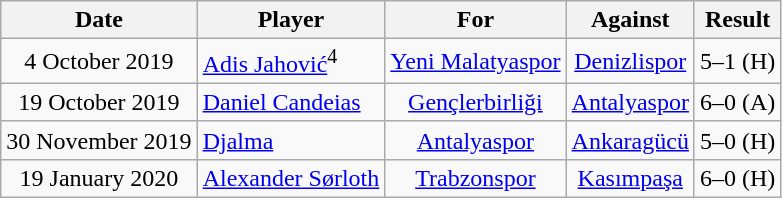<table class="wikitable sortable">
<tr>
<th>Date</th>
<th>Player</th>
<th>For</th>
<th>Against</th>
<th style="text-align:center">Result</th>
</tr>
<tr>
<td align=center>4 October 2019</td>
<td> <a href='#'>Adis Jahović</a><sup>4</sup></td>
<td align=center><a href='#'>Yeni Malatyaspor</a></td>
<td align=center><a href='#'>Denizlispor</a></td>
<td align=center>5–1 (H)</td>
</tr>
<tr>
<td align=center>19 October 2019</td>
<td> <a href='#'>Daniel Candeias</a></td>
<td align=center><a href='#'>Gençlerbirliği</a></td>
<td align=center><a href='#'>Antalyaspor</a></td>
<td align=center>6–0 (A)</td>
</tr>
<tr>
<td align=center>30 November 2019</td>
<td> <a href='#'>Djalma</a></td>
<td align=center><a href='#'>Antalyaspor</a></td>
<td align=center><a href='#'>Ankaragücü</a></td>
<td align=center>5–0 (H)</td>
</tr>
<tr>
<td align=center>19 January 2020</td>
<td> <a href='#'>Alexander Sørloth</a></td>
<td align=center><a href='#'>Trabzonspor</a></td>
<td align=center><a href='#'>Kasımpaşa</a></td>
<td align=center>6–0 (H)</td>
</tr>
</table>
